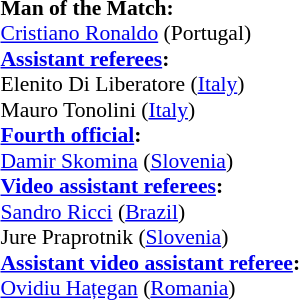<table style="width:100%; font-size:90%;">
<tr>
<td><br><strong>Man of the Match:</strong>
<br><a href='#'>Cristiano Ronaldo</a> (Portugal)<br><strong><a href='#'>Assistant referees</a>:</strong>
<br>Elenito Di Liberatore (<a href='#'>Italy</a>)
<br>Mauro Tonolini (<a href='#'>Italy</a>)
<br><strong><a href='#'>Fourth official</a>:</strong>
<br><a href='#'>Damir Skomina</a> (<a href='#'>Slovenia</a>)
<br><strong><a href='#'>Video assistant referees</a>:</strong>
<br><a href='#'>Sandro Ricci</a> (<a href='#'>Brazil</a>)
<br>Jure Praprotnik (<a href='#'>Slovenia</a>)
<br><strong><a href='#'>Assistant video assistant referee</a>:</strong>
<br><a href='#'>Ovidiu Hațegan</a> (<a href='#'>Romania</a>)</td>
</tr>
</table>
